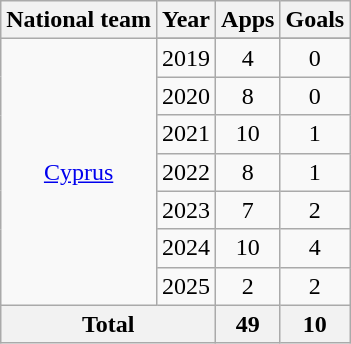<table class="wikitable" style="text-align:center">
<tr>
<th>National team</th>
<th>Year</th>
<th>Apps</th>
<th>Goals</th>
</tr>
<tr>
<td rowspan="8"><a href='#'>Cyprus</a></td>
</tr>
<tr>
<td>2019</td>
<td>4</td>
<td>0</td>
</tr>
<tr>
<td>2020</td>
<td>8</td>
<td>0</td>
</tr>
<tr>
<td>2021</td>
<td>10</td>
<td>1</td>
</tr>
<tr>
<td>2022</td>
<td>8</td>
<td>1</td>
</tr>
<tr>
<td>2023</td>
<td>7</td>
<td>2</td>
</tr>
<tr>
<td>2024</td>
<td>10</td>
<td>4</td>
</tr>
<tr>
<td>2025</td>
<td>2</td>
<td>2</td>
</tr>
<tr>
<th colspan="2">Total</th>
<th>49</th>
<th>10</th>
</tr>
</table>
